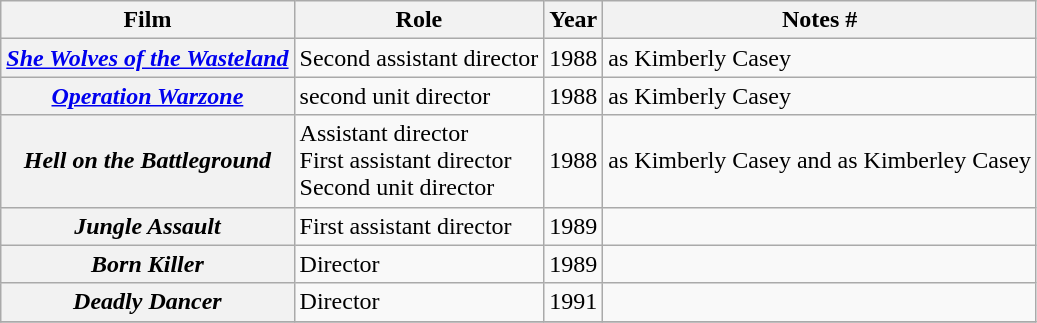<table class="wikitable plainrowheaders sortable">
<tr>
<th scope="col">Film</th>
<th scope="col">Role</th>
<th scope="col">Year</th>
<th scope="col" class="unsortable">Notes #</th>
</tr>
<tr>
<th scope="row"><em><a href='#'>She Wolves of the Wasteland</a></em></th>
<td>Second assistant director</td>
<td>1988</td>
<td>as Kimberly Casey</td>
</tr>
<tr>
<th scope="row"><em><a href='#'>Operation Warzone</a></em></th>
<td>second unit director</td>
<td>1988</td>
<td>as Kimberly Casey</td>
</tr>
<tr>
<th scope="row"><em>Hell on the Battleground</em></th>
<td>Assistant director<br>First assistant director<br>Second unit director</td>
<td>1988</td>
<td>as Kimberly Casey and as Kimberley Casey</td>
</tr>
<tr>
<th scope="row"><em>Jungle Assault</em></th>
<td>First assistant director</td>
<td>1989</td>
<td></td>
</tr>
<tr>
<th scope="row"><em>Born Killer</em></th>
<td>Director</td>
<td>1989</td>
<td></td>
</tr>
<tr>
<th scope="row"><em>Deadly Dancer</em></th>
<td>Director</td>
<td>1991</td>
<td></td>
</tr>
<tr>
</tr>
</table>
